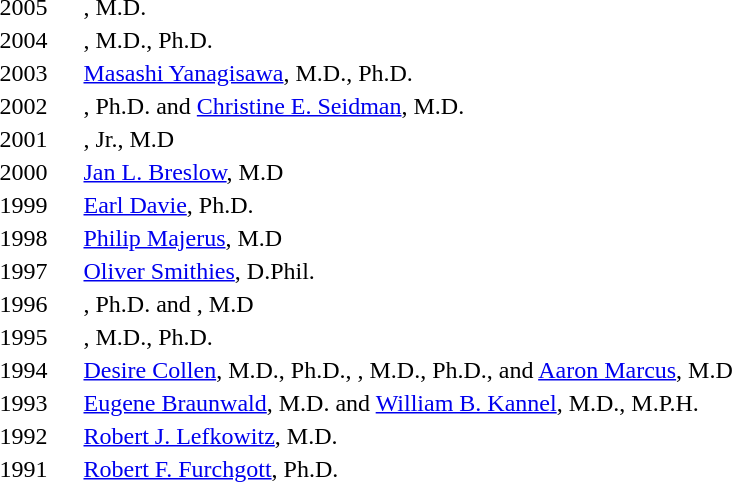<table>
<tr>
<td>2005</td>
<td>, M.D.</td>
</tr>
<tr>
<td>2004</td>
<td>, M.D., Ph.D.</td>
</tr>
<tr>
<td>2003</td>
<td><a href='#'>Masashi Yanagisawa</a>, M.D., Ph.D.</td>
</tr>
<tr>
<td>2002</td>
<td>, Ph.D. and <a href='#'>Christine E. Seidman</a>, M.D.</td>
</tr>
<tr>
<td>2001</td>
<td>, Jr., M.D</td>
</tr>
<tr>
<td>2000</td>
<td><a href='#'>Jan L. Breslow</a>, M.D</td>
</tr>
<tr>
<td>1999</td>
<td><a href='#'>Earl Davie</a>, Ph.D.</td>
</tr>
<tr>
<td>1998</td>
<td><a href='#'>Philip Majerus</a>, M.D</td>
</tr>
<tr>
<td>1997</td>
<td><a href='#'>Oliver Smithies</a>, D.Phil.</td>
</tr>
<tr>
<td>1996</td>
<td>, Ph.D. and , M.D</td>
</tr>
<tr>
<td>1995</td>
<td>, M.D., Ph.D.</td>
</tr>
<tr>
<td valign="top">1994</td>
<td><a href='#'>Desire Collen</a>, M.D., Ph.D., , M.D., Ph.D., and <a href='#'>Aaron Marcus</a>, M.D</td>
</tr>
<tr>
<td>1993</td>
<td><a href='#'>Eugene Braunwald</a>, M.D. and <a href='#'>William B. Kannel</a>, M.D., M.P.H.</td>
</tr>
<tr>
<td>1992</td>
<td><a href='#'>Robert J. Lefkowitz</a>, M.D.</td>
</tr>
<tr>
<td>1991     </td>
<td valign="top"><a href='#'>Robert F. Furchgott</a>, Ph.D.</td>
</tr>
</table>
